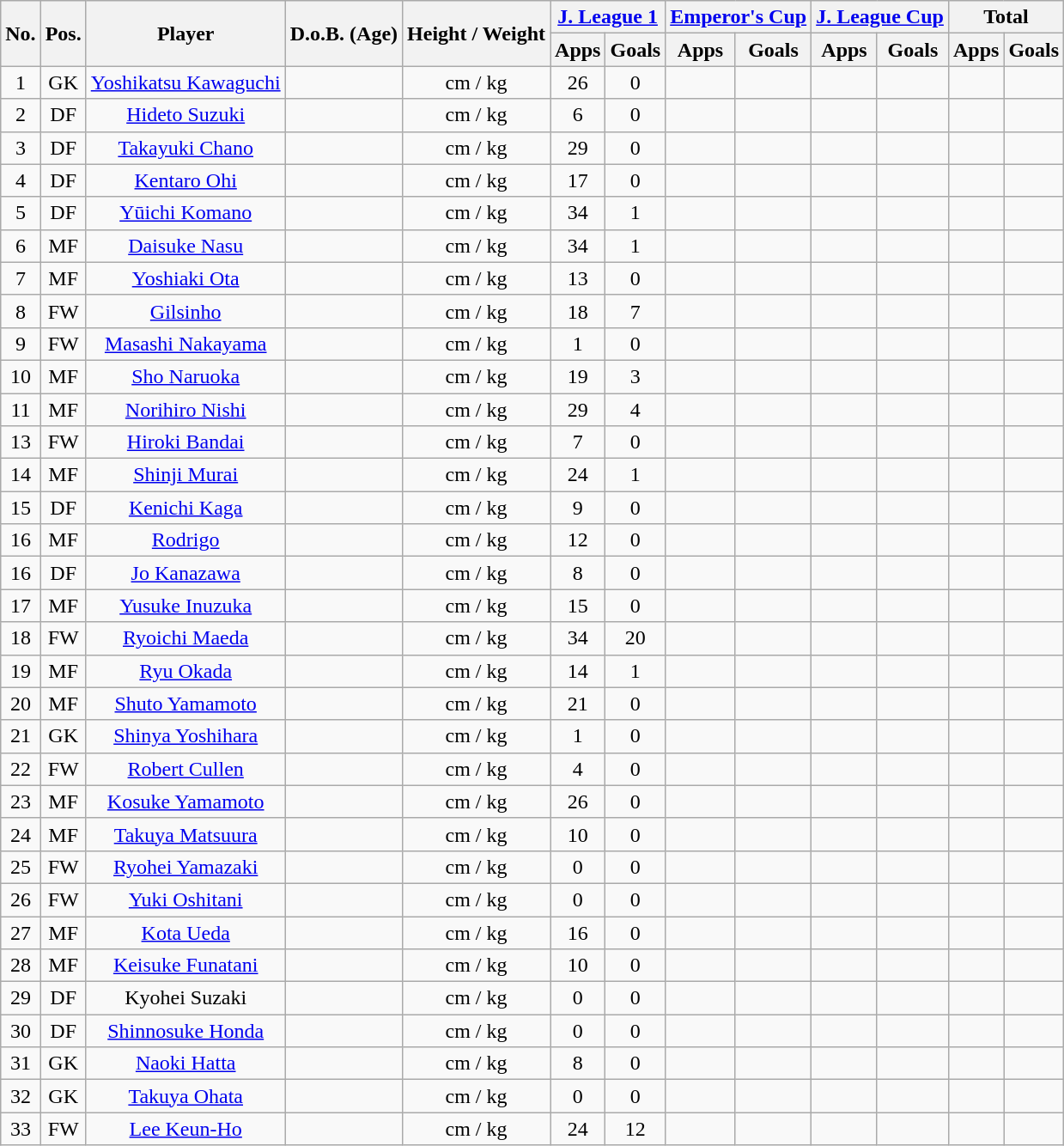<table class="wikitable" style="text-align:center;">
<tr>
<th rowspan="2">No.</th>
<th rowspan="2">Pos.</th>
<th rowspan="2">Player</th>
<th rowspan="2">D.o.B. (Age)</th>
<th rowspan="2">Height / Weight</th>
<th colspan="2"><a href='#'>J. League 1</a></th>
<th colspan="2"><a href='#'>Emperor's Cup</a></th>
<th colspan="2"><a href='#'>J. League Cup</a></th>
<th colspan="2">Total</th>
</tr>
<tr>
<th>Apps</th>
<th>Goals</th>
<th>Apps</th>
<th>Goals</th>
<th>Apps</th>
<th>Goals</th>
<th>Apps</th>
<th>Goals</th>
</tr>
<tr>
<td>1</td>
<td>GK</td>
<td><a href='#'>Yoshikatsu Kawaguchi</a></td>
<td></td>
<td>cm / kg</td>
<td>26</td>
<td>0</td>
<td></td>
<td></td>
<td></td>
<td></td>
<td></td>
<td></td>
</tr>
<tr>
<td>2</td>
<td>DF</td>
<td><a href='#'>Hideto Suzuki</a></td>
<td></td>
<td>cm / kg</td>
<td>6</td>
<td>0</td>
<td></td>
<td></td>
<td></td>
<td></td>
<td></td>
<td></td>
</tr>
<tr>
<td>3</td>
<td>DF</td>
<td><a href='#'>Takayuki Chano</a></td>
<td></td>
<td>cm / kg</td>
<td>29</td>
<td>0</td>
<td></td>
<td></td>
<td></td>
<td></td>
<td></td>
<td></td>
</tr>
<tr>
<td>4</td>
<td>DF</td>
<td><a href='#'>Kentaro Ohi</a></td>
<td></td>
<td>cm / kg</td>
<td>17</td>
<td>0</td>
<td></td>
<td></td>
<td></td>
<td></td>
<td></td>
<td></td>
</tr>
<tr>
<td>5</td>
<td>DF</td>
<td><a href='#'>Yūichi Komano</a></td>
<td></td>
<td>cm / kg</td>
<td>34</td>
<td>1</td>
<td></td>
<td></td>
<td></td>
<td></td>
<td></td>
<td></td>
</tr>
<tr>
<td>6</td>
<td>MF</td>
<td><a href='#'>Daisuke Nasu</a></td>
<td></td>
<td>cm / kg</td>
<td>34</td>
<td>1</td>
<td></td>
<td></td>
<td></td>
<td></td>
<td></td>
<td></td>
</tr>
<tr>
<td>7</td>
<td>MF</td>
<td><a href='#'>Yoshiaki Ota</a></td>
<td></td>
<td>cm / kg</td>
<td>13</td>
<td>0</td>
<td></td>
<td></td>
<td></td>
<td></td>
<td></td>
<td></td>
</tr>
<tr>
<td>8</td>
<td>FW</td>
<td><a href='#'>Gilsinho</a></td>
<td></td>
<td>cm / kg</td>
<td>18</td>
<td>7</td>
<td></td>
<td></td>
<td></td>
<td></td>
<td></td>
<td></td>
</tr>
<tr>
<td>9</td>
<td>FW</td>
<td><a href='#'>Masashi Nakayama</a></td>
<td></td>
<td>cm / kg</td>
<td>1</td>
<td>0</td>
<td></td>
<td></td>
<td></td>
<td></td>
<td></td>
<td></td>
</tr>
<tr>
<td>10</td>
<td>MF</td>
<td><a href='#'>Sho Naruoka</a></td>
<td></td>
<td>cm / kg</td>
<td>19</td>
<td>3</td>
<td></td>
<td></td>
<td></td>
<td></td>
<td></td>
<td></td>
</tr>
<tr>
<td>11</td>
<td>MF</td>
<td><a href='#'>Norihiro Nishi</a></td>
<td></td>
<td>cm / kg</td>
<td>29</td>
<td>4</td>
<td></td>
<td></td>
<td></td>
<td></td>
<td></td>
<td></td>
</tr>
<tr>
<td>13</td>
<td>FW</td>
<td><a href='#'>Hiroki Bandai</a></td>
<td></td>
<td>cm / kg</td>
<td>7</td>
<td>0</td>
<td></td>
<td></td>
<td></td>
<td></td>
<td></td>
<td></td>
</tr>
<tr>
<td>14</td>
<td>MF</td>
<td><a href='#'>Shinji Murai</a></td>
<td></td>
<td>cm / kg</td>
<td>24</td>
<td>1</td>
<td></td>
<td></td>
<td></td>
<td></td>
<td></td>
<td></td>
</tr>
<tr>
<td>15</td>
<td>DF</td>
<td><a href='#'>Kenichi Kaga</a></td>
<td></td>
<td>cm / kg</td>
<td>9</td>
<td>0</td>
<td></td>
<td></td>
<td></td>
<td></td>
<td></td>
<td></td>
</tr>
<tr>
<td>16</td>
<td>MF</td>
<td><a href='#'>Rodrigo</a></td>
<td></td>
<td>cm / kg</td>
<td>12</td>
<td>0</td>
<td></td>
<td></td>
<td></td>
<td></td>
<td></td>
<td></td>
</tr>
<tr>
<td>16</td>
<td>DF</td>
<td><a href='#'>Jo Kanazawa</a></td>
<td></td>
<td>cm / kg</td>
<td>8</td>
<td>0</td>
<td></td>
<td></td>
<td></td>
<td></td>
<td></td>
<td></td>
</tr>
<tr>
<td>17</td>
<td>MF</td>
<td><a href='#'>Yusuke Inuzuka</a></td>
<td></td>
<td>cm / kg</td>
<td>15</td>
<td>0</td>
<td></td>
<td></td>
<td></td>
<td></td>
<td></td>
<td></td>
</tr>
<tr>
<td>18</td>
<td>FW</td>
<td><a href='#'>Ryoichi Maeda</a></td>
<td></td>
<td>cm / kg</td>
<td>34</td>
<td>20</td>
<td></td>
<td></td>
<td></td>
<td></td>
<td></td>
<td></td>
</tr>
<tr>
<td>19</td>
<td>MF</td>
<td><a href='#'>Ryu Okada</a></td>
<td></td>
<td>cm / kg</td>
<td>14</td>
<td>1</td>
<td></td>
<td></td>
<td></td>
<td></td>
<td></td>
<td></td>
</tr>
<tr>
<td>20</td>
<td>MF</td>
<td><a href='#'>Shuto Yamamoto</a></td>
<td></td>
<td>cm / kg</td>
<td>21</td>
<td>0</td>
<td></td>
<td></td>
<td></td>
<td></td>
<td></td>
<td></td>
</tr>
<tr>
<td>21</td>
<td>GK</td>
<td><a href='#'>Shinya Yoshihara</a></td>
<td></td>
<td>cm / kg</td>
<td>1</td>
<td>0</td>
<td></td>
<td></td>
<td></td>
<td></td>
<td></td>
<td></td>
</tr>
<tr>
<td>22</td>
<td>FW</td>
<td><a href='#'>Robert Cullen</a></td>
<td></td>
<td>cm / kg</td>
<td>4</td>
<td>0</td>
<td></td>
<td></td>
<td></td>
<td></td>
<td></td>
<td></td>
</tr>
<tr>
<td>23</td>
<td>MF</td>
<td><a href='#'>Kosuke Yamamoto</a></td>
<td></td>
<td>cm / kg</td>
<td>26</td>
<td>0</td>
<td></td>
<td></td>
<td></td>
<td></td>
<td></td>
<td></td>
</tr>
<tr>
<td>24</td>
<td>MF</td>
<td><a href='#'>Takuya Matsuura</a></td>
<td></td>
<td>cm / kg</td>
<td>10</td>
<td>0</td>
<td></td>
<td></td>
<td></td>
<td></td>
<td></td>
<td></td>
</tr>
<tr>
<td>25</td>
<td>FW</td>
<td><a href='#'>Ryohei Yamazaki</a></td>
<td></td>
<td>cm / kg</td>
<td>0</td>
<td>0</td>
<td></td>
<td></td>
<td></td>
<td></td>
<td></td>
<td></td>
</tr>
<tr>
<td>26</td>
<td>FW</td>
<td><a href='#'>Yuki Oshitani</a></td>
<td></td>
<td>cm / kg</td>
<td>0</td>
<td>0</td>
<td></td>
<td></td>
<td></td>
<td></td>
<td></td>
<td></td>
</tr>
<tr>
<td>27</td>
<td>MF</td>
<td><a href='#'>Kota Ueda</a></td>
<td></td>
<td>cm / kg</td>
<td>16</td>
<td>0</td>
<td></td>
<td></td>
<td></td>
<td></td>
<td></td>
<td></td>
</tr>
<tr>
<td>28</td>
<td>MF</td>
<td><a href='#'>Keisuke Funatani</a></td>
<td></td>
<td>cm / kg</td>
<td>10</td>
<td>0</td>
<td></td>
<td></td>
<td></td>
<td></td>
<td></td>
<td></td>
</tr>
<tr>
<td>29</td>
<td>DF</td>
<td>Kyohei Suzaki</td>
<td></td>
<td>cm / kg</td>
<td>0</td>
<td>0</td>
<td></td>
<td></td>
<td></td>
<td></td>
<td></td>
<td></td>
</tr>
<tr>
<td>30</td>
<td>DF</td>
<td><a href='#'>Shinnosuke Honda</a></td>
<td></td>
<td>cm / kg</td>
<td>0</td>
<td>0</td>
<td></td>
<td></td>
<td></td>
<td></td>
<td></td>
<td></td>
</tr>
<tr>
<td>31</td>
<td>GK</td>
<td><a href='#'>Naoki Hatta</a></td>
<td></td>
<td>cm / kg</td>
<td>8</td>
<td>0</td>
<td></td>
<td></td>
<td></td>
<td></td>
<td></td>
<td></td>
</tr>
<tr>
<td>32</td>
<td>GK</td>
<td><a href='#'>Takuya Ohata</a></td>
<td></td>
<td>cm / kg</td>
<td>0</td>
<td>0</td>
<td></td>
<td></td>
<td></td>
<td></td>
<td></td>
<td></td>
</tr>
<tr>
<td>33</td>
<td>FW</td>
<td><a href='#'>Lee Keun-Ho</a></td>
<td></td>
<td>cm / kg</td>
<td>24</td>
<td>12</td>
<td></td>
<td></td>
<td></td>
<td></td>
<td></td>
<td></td>
</tr>
</table>
